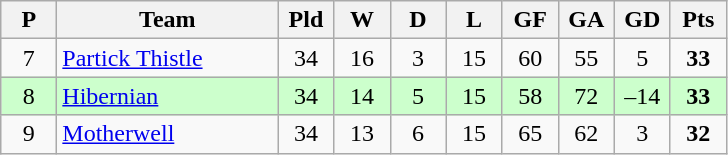<table class="wikitable" style="text-align: center;">
<tr>
<th width=30>P</th>
<th width=140>Team</th>
<th width=30>Pld</th>
<th width=30>W</th>
<th width=30>D</th>
<th width=30>L</th>
<th width=30>GF</th>
<th width=30>GA</th>
<th width=30>GD</th>
<th width=30>Pts</th>
</tr>
<tr>
<td>7</td>
<td align=left><a href='#'>Partick Thistle</a></td>
<td>34</td>
<td>16</td>
<td>3</td>
<td>15</td>
<td>60</td>
<td>55</td>
<td>5</td>
<td><strong>33</strong></td>
</tr>
<tr style="background:#ccffcc;">
<td>8</td>
<td align=left><a href='#'>Hibernian</a></td>
<td>34</td>
<td>14</td>
<td>5</td>
<td>15</td>
<td>58</td>
<td>72</td>
<td>–14</td>
<td><strong>33</strong></td>
</tr>
<tr>
<td>9</td>
<td align=left><a href='#'>Motherwell</a></td>
<td>34</td>
<td>13</td>
<td>6</td>
<td>15</td>
<td>65</td>
<td>62</td>
<td>3</td>
<td><strong>32</strong></td>
</tr>
</table>
